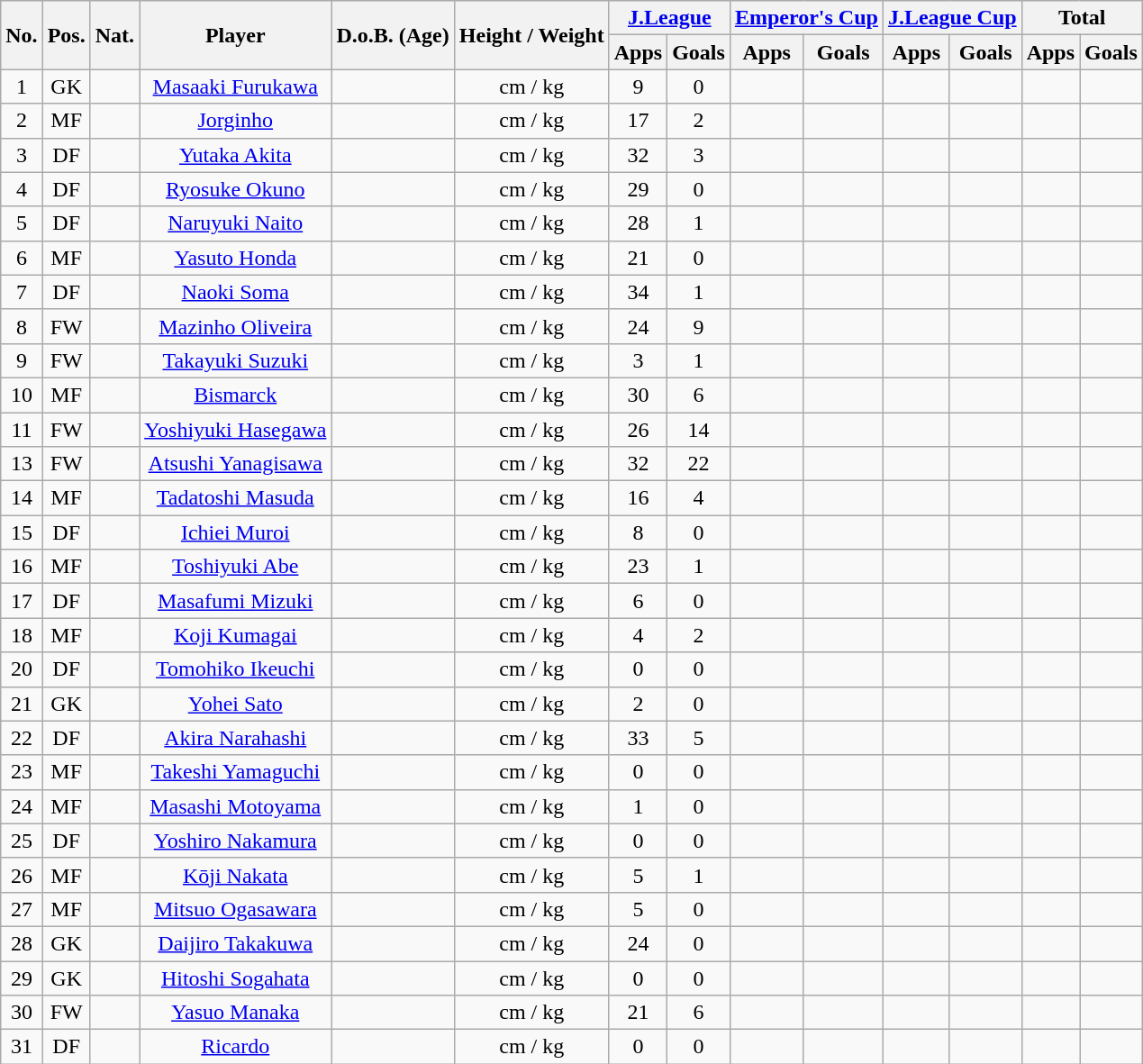<table class="wikitable" style="text-align:center;">
<tr>
<th rowspan="2">No.</th>
<th rowspan="2">Pos.</th>
<th rowspan="2">Nat.</th>
<th rowspan="2">Player</th>
<th rowspan="2">D.o.B. (Age)</th>
<th rowspan="2">Height / Weight</th>
<th colspan="2"><a href='#'>J.League</a></th>
<th colspan="2"><a href='#'>Emperor's Cup</a></th>
<th colspan="2"><a href='#'>J.League Cup</a></th>
<th colspan="2">Total</th>
</tr>
<tr>
<th>Apps</th>
<th>Goals</th>
<th>Apps</th>
<th>Goals</th>
<th>Apps</th>
<th>Goals</th>
<th>Apps</th>
<th>Goals</th>
</tr>
<tr>
<td>1</td>
<td>GK</td>
<td></td>
<td><a href='#'>Masaaki Furukawa</a></td>
<td></td>
<td>cm / kg</td>
<td>9</td>
<td>0</td>
<td></td>
<td></td>
<td></td>
<td></td>
<td></td>
<td></td>
</tr>
<tr>
<td>2</td>
<td>MF</td>
<td></td>
<td><a href='#'>Jorginho</a></td>
<td></td>
<td>cm / kg</td>
<td>17</td>
<td>2</td>
<td></td>
<td></td>
<td></td>
<td></td>
<td></td>
<td></td>
</tr>
<tr>
<td>3</td>
<td>DF</td>
<td></td>
<td><a href='#'>Yutaka Akita</a></td>
<td></td>
<td>cm / kg</td>
<td>32</td>
<td>3</td>
<td></td>
<td></td>
<td></td>
<td></td>
<td></td>
<td></td>
</tr>
<tr>
<td>4</td>
<td>DF</td>
<td></td>
<td><a href='#'>Ryosuke Okuno</a></td>
<td></td>
<td>cm / kg</td>
<td>29</td>
<td>0</td>
<td></td>
<td></td>
<td></td>
<td></td>
<td></td>
<td></td>
</tr>
<tr>
<td>5</td>
<td>DF</td>
<td></td>
<td><a href='#'>Naruyuki Naito</a></td>
<td></td>
<td>cm / kg</td>
<td>28</td>
<td>1</td>
<td></td>
<td></td>
<td></td>
<td></td>
<td></td>
<td></td>
</tr>
<tr>
<td>6</td>
<td>MF</td>
<td></td>
<td><a href='#'>Yasuto Honda</a></td>
<td></td>
<td>cm / kg</td>
<td>21</td>
<td>0</td>
<td></td>
<td></td>
<td></td>
<td></td>
<td></td>
<td></td>
</tr>
<tr>
<td>7</td>
<td>DF</td>
<td></td>
<td><a href='#'>Naoki Soma</a></td>
<td></td>
<td>cm / kg</td>
<td>34</td>
<td>1</td>
<td></td>
<td></td>
<td></td>
<td></td>
<td></td>
<td></td>
</tr>
<tr>
<td>8</td>
<td>FW</td>
<td></td>
<td><a href='#'>Mazinho Oliveira</a></td>
<td></td>
<td>cm / kg</td>
<td>24</td>
<td>9</td>
<td></td>
<td></td>
<td></td>
<td></td>
<td></td>
<td></td>
</tr>
<tr>
<td>9</td>
<td>FW</td>
<td></td>
<td><a href='#'>Takayuki Suzuki</a></td>
<td></td>
<td>cm / kg</td>
<td>3</td>
<td>1</td>
<td></td>
<td></td>
<td></td>
<td></td>
<td></td>
<td></td>
</tr>
<tr>
<td>10</td>
<td>MF</td>
<td></td>
<td><a href='#'>Bismarck</a></td>
<td></td>
<td>cm / kg</td>
<td>30</td>
<td>6</td>
<td></td>
<td></td>
<td></td>
<td></td>
<td></td>
<td></td>
</tr>
<tr>
<td>11</td>
<td>FW</td>
<td></td>
<td><a href='#'>Yoshiyuki Hasegawa</a></td>
<td></td>
<td>cm / kg</td>
<td>26</td>
<td>14</td>
<td></td>
<td></td>
<td></td>
<td></td>
<td></td>
<td></td>
</tr>
<tr>
<td>13</td>
<td>FW</td>
<td></td>
<td><a href='#'>Atsushi Yanagisawa</a></td>
<td></td>
<td>cm / kg</td>
<td>32</td>
<td>22</td>
<td></td>
<td></td>
<td></td>
<td></td>
<td></td>
<td></td>
</tr>
<tr>
<td>14</td>
<td>MF</td>
<td></td>
<td><a href='#'>Tadatoshi Masuda</a></td>
<td></td>
<td>cm / kg</td>
<td>16</td>
<td>4</td>
<td></td>
<td></td>
<td></td>
<td></td>
<td></td>
<td></td>
</tr>
<tr>
<td>15</td>
<td>DF</td>
<td></td>
<td><a href='#'>Ichiei Muroi</a></td>
<td></td>
<td>cm / kg</td>
<td>8</td>
<td>0</td>
<td></td>
<td></td>
<td></td>
<td></td>
<td></td>
<td></td>
</tr>
<tr>
<td>16</td>
<td>MF</td>
<td></td>
<td><a href='#'>Toshiyuki Abe</a></td>
<td></td>
<td>cm / kg</td>
<td>23</td>
<td>1</td>
<td></td>
<td></td>
<td></td>
<td></td>
<td></td>
<td></td>
</tr>
<tr>
<td>17</td>
<td>DF</td>
<td></td>
<td><a href='#'>Masafumi Mizuki</a></td>
<td></td>
<td>cm / kg</td>
<td>6</td>
<td>0</td>
<td></td>
<td></td>
<td></td>
<td></td>
<td></td>
<td></td>
</tr>
<tr>
<td>18</td>
<td>MF</td>
<td></td>
<td><a href='#'>Koji Kumagai</a></td>
<td></td>
<td>cm / kg</td>
<td>4</td>
<td>2</td>
<td></td>
<td></td>
<td></td>
<td></td>
<td></td>
<td></td>
</tr>
<tr>
<td>20</td>
<td>DF</td>
<td></td>
<td><a href='#'>Tomohiko Ikeuchi</a></td>
<td></td>
<td>cm / kg</td>
<td>0</td>
<td>0</td>
<td></td>
<td></td>
<td></td>
<td></td>
<td></td>
<td></td>
</tr>
<tr>
<td>21</td>
<td>GK</td>
<td></td>
<td><a href='#'>Yohei Sato</a></td>
<td></td>
<td>cm / kg</td>
<td>2</td>
<td>0</td>
<td></td>
<td></td>
<td></td>
<td></td>
<td></td>
<td></td>
</tr>
<tr>
<td>22</td>
<td>DF</td>
<td></td>
<td><a href='#'>Akira Narahashi</a></td>
<td></td>
<td>cm / kg</td>
<td>33</td>
<td>5</td>
<td></td>
<td></td>
<td></td>
<td></td>
<td></td>
<td></td>
</tr>
<tr>
<td>23</td>
<td>MF</td>
<td></td>
<td><a href='#'>Takeshi Yamaguchi</a></td>
<td></td>
<td>cm / kg</td>
<td>0</td>
<td>0</td>
<td></td>
<td></td>
<td></td>
<td></td>
<td></td>
<td></td>
</tr>
<tr>
<td>24</td>
<td>MF</td>
<td></td>
<td><a href='#'>Masashi Motoyama</a></td>
<td></td>
<td>cm / kg</td>
<td>1</td>
<td>0</td>
<td></td>
<td></td>
<td></td>
<td></td>
<td></td>
<td></td>
</tr>
<tr>
<td>25</td>
<td>DF</td>
<td></td>
<td><a href='#'>Yoshiro Nakamura</a></td>
<td></td>
<td>cm / kg</td>
<td>0</td>
<td>0</td>
<td></td>
<td></td>
<td></td>
<td></td>
<td></td>
<td></td>
</tr>
<tr>
<td>26</td>
<td>MF</td>
<td></td>
<td><a href='#'>Kōji Nakata</a></td>
<td></td>
<td>cm / kg</td>
<td>5</td>
<td>1</td>
<td></td>
<td></td>
<td></td>
<td></td>
<td></td>
<td></td>
</tr>
<tr>
<td>27</td>
<td>MF</td>
<td></td>
<td><a href='#'>Mitsuo Ogasawara</a></td>
<td></td>
<td>cm / kg</td>
<td>5</td>
<td>0</td>
<td></td>
<td></td>
<td></td>
<td></td>
<td></td>
<td></td>
</tr>
<tr>
<td>28</td>
<td>GK</td>
<td></td>
<td><a href='#'>Daijiro Takakuwa</a></td>
<td></td>
<td>cm / kg</td>
<td>24</td>
<td>0</td>
<td></td>
<td></td>
<td></td>
<td></td>
<td></td>
<td></td>
</tr>
<tr>
<td>29</td>
<td>GK</td>
<td></td>
<td><a href='#'>Hitoshi Sogahata</a></td>
<td></td>
<td>cm / kg</td>
<td>0</td>
<td>0</td>
<td></td>
<td></td>
<td></td>
<td></td>
<td></td>
<td></td>
</tr>
<tr>
<td>30</td>
<td>FW</td>
<td></td>
<td><a href='#'>Yasuo Manaka</a></td>
<td></td>
<td>cm / kg</td>
<td>21</td>
<td>6</td>
<td></td>
<td></td>
<td></td>
<td></td>
<td></td>
<td></td>
</tr>
<tr>
<td>31</td>
<td>DF</td>
<td></td>
<td><a href='#'>Ricardo</a></td>
<td></td>
<td>cm / kg</td>
<td>0</td>
<td>0</td>
<td></td>
<td></td>
<td></td>
<td></td>
<td></td>
<td></td>
</tr>
</table>
